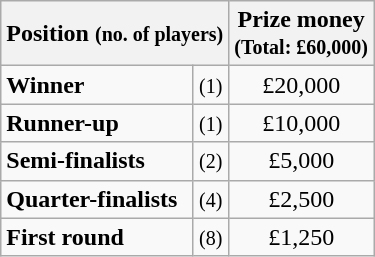<table class="wikitable">
<tr>
<th colspan=2>Position <small>(no. of players)</small></th>
<th>Prize money<br><small>(Total: £60,000)</small></th>
</tr>
<tr>
<td><strong>Winner</strong></td>
<td align=center><small>(1)</small></td>
<td align=center>£20,000</td>
</tr>
<tr>
<td><strong>Runner-up</strong></td>
<td align=center><small>(1)</small></td>
<td align=center>£10,000</td>
</tr>
<tr>
<td><strong>Semi-finalists</strong></td>
<td align=center><small>(2)</small></td>
<td align=center>£5,000</td>
</tr>
<tr>
<td><strong>Quarter-finalists</strong></td>
<td align=center><small>(4)</small></td>
<td align=center>£2,500</td>
</tr>
<tr>
<td><strong>First round</strong></td>
<td align=center><small>(8)</small></td>
<td align=center>£1,250</td>
</tr>
</table>
